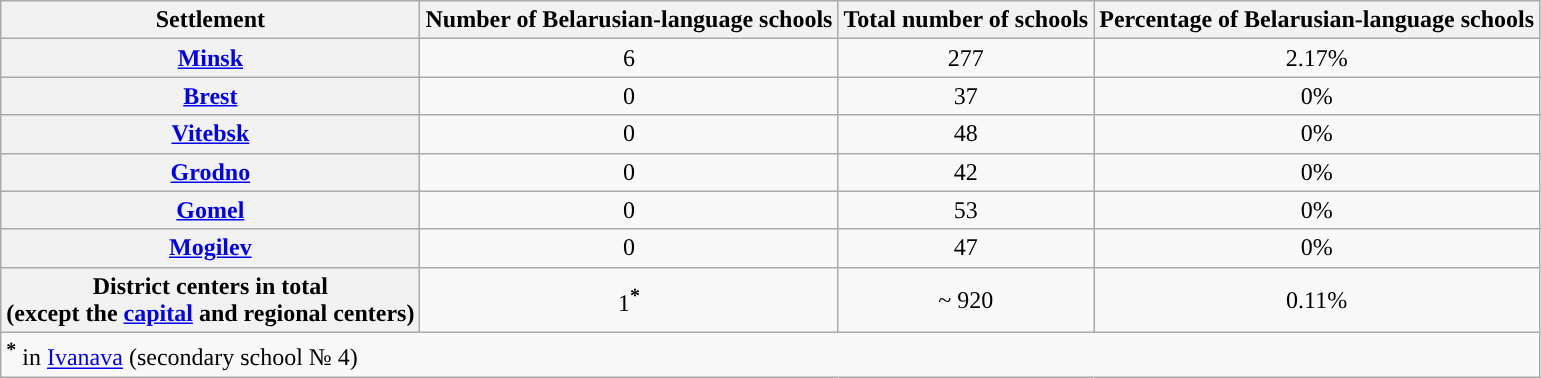<table class="wikitable" style="text-align: center;">
<tr>
<th>Settlement</th>
<th>Number of Belarusian-language schools</th>
<th>Total number of schools</th>
<th>Percentage of Belarusian-language schools</th>
</tr>
<tr>
<th scope=row><a href='#'>Minsk</a></th>
<td>6</td>
<td>277</td>
<td>2.17%</td>
</tr>
<tr>
<th scope=row><a href='#'>Brest</a></th>
<td>0</td>
<td>37</td>
<td>0%</td>
</tr>
<tr>
<th scope=row><a href='#'>Vitebsk</a></th>
<td>0</td>
<td>48</td>
<td>0%</td>
</tr>
<tr>
<th scope=row><a href='#'>Grodno</a></th>
<td>0</td>
<td>42</td>
<td>0%</td>
</tr>
<tr>
<th scope=row><a href='#'>Gomel</a></th>
<td>0</td>
<td>53</td>
<td>0%</td>
</tr>
<tr>
<th scope=row><a href='#'>Mogilev</a></th>
<td>0</td>
<td>47</td>
<td>0%</td>
</tr>
<tr>
<th scope=row>District centers in total<br> (except the <a href='#'>capital</a> and regional centers)</th>
<td>1<sup><strong>*</strong></sup></td>
<td>~ 920</td>
<td>0.11%</td>
</tr>
<tr>
<td colspan="4" style="text-align: left;"><sup><strong>*</strong></sup> in <a href='#'>Ivanava</a> (secondary school № 4)</td>
</tr>
</table>
